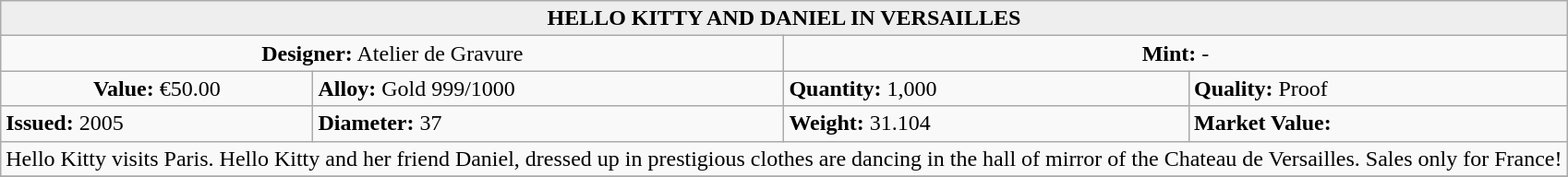<table class="wikitable">
<tr>
<th colspan="4" align=center style="background:#eeeeee;">HELLO KITTY AND DANIEL IN VERSAILLES</th>
</tr>
<tr>
<td colspan="2" width="50%" align=center><strong>Designer:</strong>	Atelier de Gravure</td>
<td colspan="2" width="50%" align=center><strong>Mint:</strong> -</td>
</tr>
<tr>
<td align=center><strong>Value:</strong>	€50.00</td>
<td><strong>Alloy:</strong>	Gold 999/1000</td>
<td><strong>Quantity:</strong>	1,000</td>
<td><strong>Quality:</strong>	Proof</td>
</tr>
<tr>
<td><strong>Issued:</strong>	2005</td>
<td><strong>Diameter:</strong>	37</td>
<td><strong>Weight:</strong>	31.104</td>
<td><strong>Market Value:</strong></td>
</tr>
<tr>
<td colspan="4" align=left>Hello Kitty visits Paris. Hello Kitty and her friend Daniel, dressed up in prestigious clothes are dancing in the hall of mirror of the Chateau de Versailles. Sales only for France!</td>
</tr>
<tr>
</tr>
</table>
